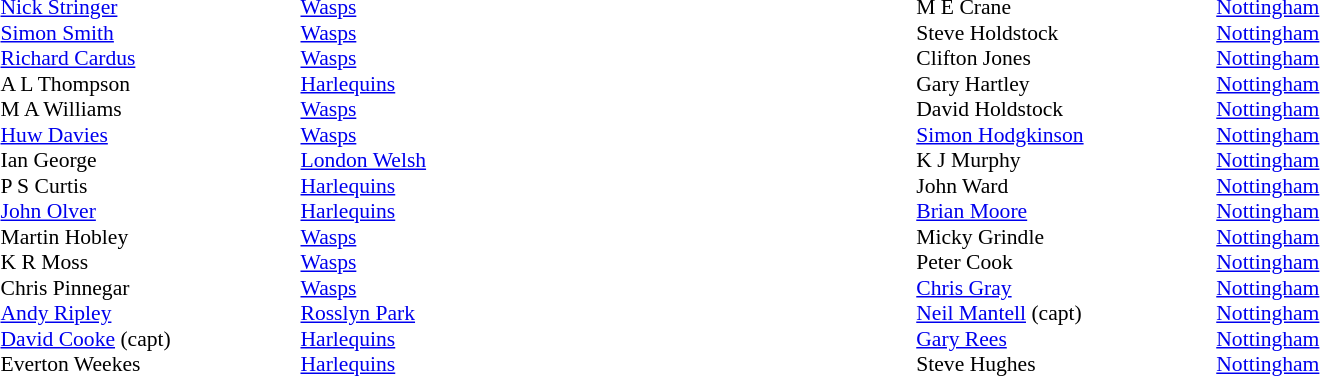<table width="80%">
<tr>
<td valign="top" width="50%"><br><table style="font-size: 90%" cellspacing="0" cellpadding="0">
<tr>
<th width="20"></th>
<th width="200"></th>
</tr>
<tr>
<td></td>
<td><a href='#'>Nick Stringer</a></td>
<td><a href='#'>Wasps</a></td>
</tr>
<tr>
<td></td>
<td><a href='#'>Simon Smith</a></td>
<td><a href='#'>Wasps</a></td>
</tr>
<tr>
<td></td>
<td><a href='#'>Richard Cardus</a></td>
<td><a href='#'>Wasps</a></td>
</tr>
<tr>
<td></td>
<td>A L Thompson</td>
<td><a href='#'>Harlequins</a></td>
</tr>
<tr>
<td></td>
<td>M A Williams</td>
<td><a href='#'>Wasps</a></td>
</tr>
<tr>
<td></td>
<td><a href='#'>Huw Davies</a></td>
<td><a href='#'>Wasps</a></td>
</tr>
<tr>
<td></td>
<td>Ian George</td>
<td><a href='#'>London Welsh</a></td>
</tr>
<tr>
<td></td>
<td>P S Curtis</td>
<td><a href='#'>Harlequins</a></td>
</tr>
<tr>
<td></td>
<td><a href='#'>John Olver</a></td>
<td><a href='#'>Harlequins</a></td>
</tr>
<tr>
<td></td>
<td>Martin Hobley</td>
<td><a href='#'>Wasps</a></td>
</tr>
<tr>
<td></td>
<td>K R Moss</td>
<td><a href='#'>Wasps</a></td>
</tr>
<tr>
<td></td>
<td>Chris Pinnegar</td>
<td><a href='#'>Wasps</a></td>
</tr>
<tr>
<td></td>
<td><a href='#'>Andy Ripley</a></td>
<td><a href='#'>Rosslyn Park</a></td>
</tr>
<tr>
<td></td>
<td><a href='#'>David Cooke</a> (capt)</td>
<td><a href='#'>Harlequins</a></td>
</tr>
<tr>
<td></td>
<td>Everton Weekes</td>
<td><a href='#'>Harlequins</a></td>
</tr>
</table>
</td>
<td valign="top" width="50%"><br><table style="font-size: 90%" cellspacing="0" cellpadding="0" align="center">
<tr>
<th width="20"></th>
<th width="200"></th>
</tr>
<tr>
<td></td>
<td>M E Crane</td>
<td><a href='#'>Nottingham</a></td>
</tr>
<tr>
<td></td>
<td>Steve Holdstock</td>
<td><a href='#'>Nottingham</a></td>
</tr>
<tr>
<td></td>
<td>Clifton Jones</td>
<td><a href='#'>Nottingham</a></td>
</tr>
<tr>
<td></td>
<td>Gary Hartley</td>
<td><a href='#'>Nottingham</a></td>
</tr>
<tr>
<td></td>
<td>David Holdstock</td>
<td><a href='#'>Nottingham</a></td>
</tr>
<tr>
<td></td>
<td><a href='#'>Simon Hodgkinson</a></td>
<td><a href='#'>Nottingham</a></td>
</tr>
<tr>
<td></td>
<td>K J Murphy</td>
<td><a href='#'>Nottingham</a></td>
</tr>
<tr>
<td></td>
<td>John Ward</td>
<td><a href='#'>Nottingham</a></td>
</tr>
<tr>
<td></td>
<td><a href='#'>Brian Moore</a></td>
<td><a href='#'>Nottingham</a></td>
</tr>
<tr>
<td></td>
<td>Micky Grindle</td>
<td><a href='#'>Nottingham</a></td>
</tr>
<tr>
<td></td>
<td>Peter Cook</td>
<td><a href='#'>Nottingham</a></td>
</tr>
<tr>
<td></td>
<td><a href='#'>Chris Gray</a></td>
<td><a href='#'>Nottingham</a></td>
</tr>
<tr>
<td></td>
<td><a href='#'>Neil Mantell</a> (capt)</td>
<td><a href='#'>Nottingham</a></td>
</tr>
<tr>
<td></td>
<td><a href='#'>Gary Rees</a></td>
<td><a href='#'>Nottingham</a></td>
</tr>
<tr>
<td></td>
<td>Steve Hughes</td>
<td><a href='#'>Nottingham</a></td>
</tr>
</table>
</td>
</tr>
</table>
